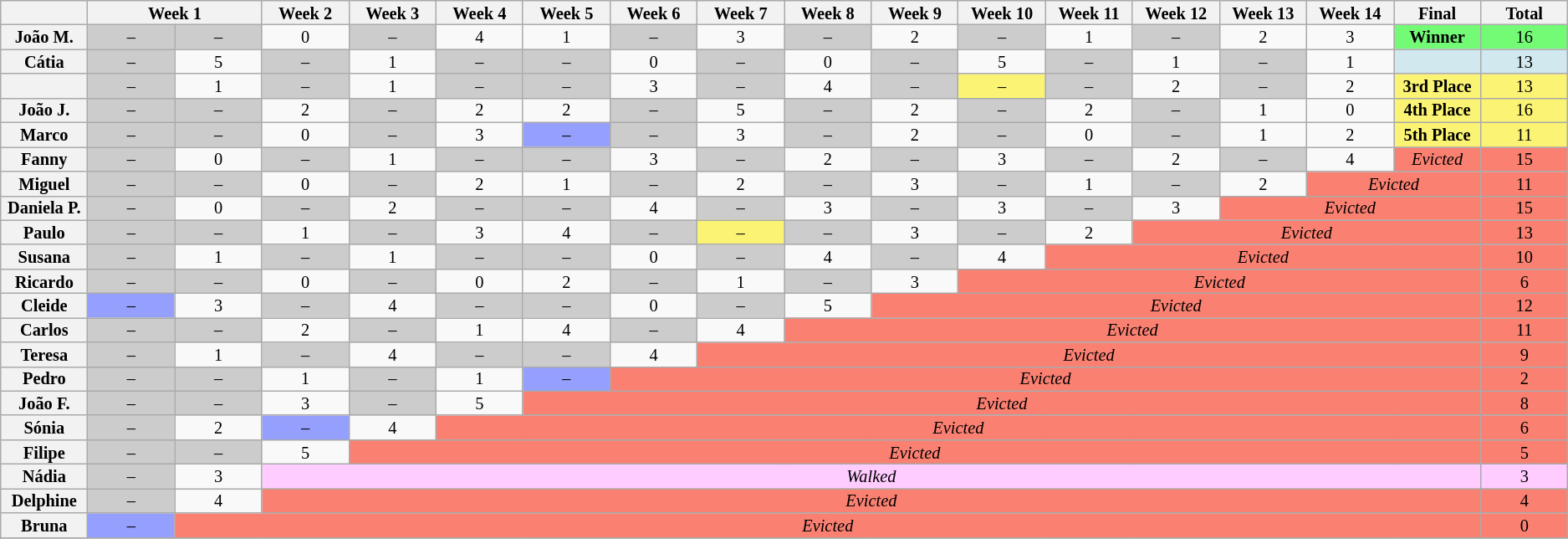<table class="wikitable" style="text-align:center; font-size:85%; line-height:13px;">
<tr>
<th style="width: 5%;"></th>
<th colspan="2" style="width: 10%;">Week 1</th>
<th style="width: 5%;">Week 2</th>
<th style="width: 5%;">Week 3</th>
<th style="width: 5%;">Week 4</th>
<th style="width: 5%;">Week 5</th>
<th style="width: 5%;">Week 6</th>
<th style="width: 5%;">Week 7</th>
<th style="width: 5%;">Week 8</th>
<th style="width: 5%;">Week 9</th>
<th style="width: 5%;">Week 10</th>
<th style="width: 5%;">Week 11</th>
<th style="width: 5%;">Week 12</th>
<th style="width: 5%;">Week 13</th>
<th style="width: 5%;">Week 14</th>
<th style="width: 5%;">Final</th>
<th style="width: 5%;">Total</th>
</tr>
<tr>
<th>João M.</th>
<td bgcolor="#CCCCCC">–</td>
<td bgcolor="#CCCCCC">–</td>
<td>0</td>
<td bgcolor="#CCCCCC">–</td>
<td>4</td>
<td>1</td>
<td bgcolor="#CCCCCC">–</td>
<td>3</td>
<td bgcolor="#CCCCCC">–</td>
<td>2</td>
<td bgcolor="#CCCCCC">–</td>
<td>1</td>
<td bgcolor="#CCCCCC">–</td>
<td>2</td>
<td>3</td>
<td bgcolor="73FB76"><strong>Winner</strong></td>
<td bgcolor="73FB76">16</td>
</tr>
<tr>
<th>Cátia</th>
<td bgcolor="#CCCCCC">–</td>
<td>5</td>
<td bgcolor="#CCCCCC">–</td>
<td>1</td>
<td bgcolor="#CCCCCC">–</td>
<td bgcolor="#CCCCCC">–</td>
<td>0</td>
<td bgcolor="#CCCCCC">–</td>
<td>0</td>
<td bgcolor="#CCCCCC">–</td>
<td>5</td>
<td bgcolor="#CCCCCC">–</td>
<td>1</td>
<td bgcolor="#CCCCCC">–</td>
<td>1</td>
<td bgcolor="D1E8EF"></td>
<td bgcolor="D1E8EF">13</td>
</tr>
<tr>
<th></th>
<td bgcolor="#CCCCCC">–</td>
<td>1</td>
<td bgcolor="#CCCCCC">–</td>
<td>1</td>
<td bgcolor="#CCCCCC">–</td>
<td bgcolor="#CCCCCC">–</td>
<td>3</td>
<td bgcolor="#CCCCCC">–</td>
<td>4</td>
<td bgcolor="#CCCCCC">–</td>
<td bgcolor="FBF373">–</td>
<td bgcolor="#CCCCCC">–</td>
<td>2</td>
<td bgcolor="#CCCCCC">–</td>
<td>2</td>
<td bgcolor="FBF373"><strong>3rd Place</strong></td>
<td bgcolor="FBF373">13</td>
</tr>
<tr>
<th>João J.</th>
<td bgcolor="#CCCCCC">–</td>
<td bgcolor="#CCCCCC">–</td>
<td>2</td>
<td bgcolor="#CCCCCC">–</td>
<td>2</td>
<td>2</td>
<td bgcolor="#CCCCCC">–</td>
<td>5</td>
<td bgcolor="#CCCCCC">–</td>
<td>2</td>
<td bgcolor="#CCCCCC">–</td>
<td>2</td>
<td bgcolor="#CCCCCC">–</td>
<td>1</td>
<td>0</td>
<td bgcolor="FBF373"><strong>4th Place</strong></td>
<td bgcolor="FBF373">16</td>
</tr>
<tr>
<th>Marco</th>
<td bgcolor="#CCCCCC">–</td>
<td bgcolor="#CCCCCC">–</td>
<td>0</td>
<td bgcolor="#CCCCCC">–</td>
<td>3</td>
<td bgcolor="959ffd">–</td>
<td bgcolor="#CCCCCC">–</td>
<td>3</td>
<td bgcolor="#CCCCCC">–</td>
<td>2</td>
<td bgcolor="#CCCCCC">–</td>
<td>0</td>
<td bgcolor="#CCCCCC">–</td>
<td>1</td>
<td>2</td>
<td bgcolor="FBF373"><strong>5th Place</strong></td>
<td bgcolor="FBF373">11</td>
</tr>
<tr>
<th>Fanny</th>
<td bgcolor="#CCCCCC">–</td>
<td>0</td>
<td bgcolor="#CCCCCC">–</td>
<td>1</td>
<td bgcolor="#CCCCCC">–</td>
<td bgcolor="#CCCCCC">–</td>
<td>3</td>
<td bgcolor="#CCCCCC">–</td>
<td>2</td>
<td bgcolor="#CCCCCC">–</td>
<td>3</td>
<td bgcolor="#CCCCCC">–</td>
<td>2</td>
<td bgcolor="#CCCCCC">–</td>
<td>4</td>
<td bgcolor="salmon"><em>Evicted</em></td>
<td bgcolor="salmon">15</td>
</tr>
<tr>
<th>Miguel</th>
<td bgcolor="#CCCCCC">–</td>
<td bgcolor="#CCCCCC">–</td>
<td>0</td>
<td bgcolor="#CCCCCC">–</td>
<td>2</td>
<td>1</td>
<td bgcolor="#CCCCCC">–</td>
<td>2</td>
<td bgcolor="#CCCCCC">–</td>
<td>3</td>
<td bgcolor="#CCCCCC">–</td>
<td>1</td>
<td bgcolor="#CCCCCC">–</td>
<td>2</td>
<td colspan="2" bgcolor="salmon"><em>Evicted</em></td>
<td bgcolor="salmon">11</td>
</tr>
<tr>
<th>Daniela P.</th>
<td bgcolor="#CCCCCC">–</td>
<td>0</td>
<td bgcolor="#CCCCCC">–</td>
<td>2</td>
<td bgcolor="#CCCCCC">–</td>
<td bgcolor="#CCCCCC">–</td>
<td>4</td>
<td bgcolor="#CCCCCC">–</td>
<td>3</td>
<td bgcolor="#CCCCCC">–</td>
<td>3</td>
<td bgcolor="#CCCCCC">–</td>
<td>3</td>
<td colspan="3" bgcolor="salmon"><em>Evicted</em></td>
<td bgcolor="salmon">15</td>
</tr>
<tr>
<th>Paulo</th>
<td bgcolor="#CCCCCC">–</td>
<td bgcolor="#CCCCCC">–</td>
<td>1</td>
<td bgcolor="#CCCCCC">–</td>
<td>3</td>
<td>4</td>
<td bgcolor="#CCCCCC">–</td>
<td bgcolor="FBF373">–</td>
<td bgcolor="#CCCCCC">–</td>
<td>3</td>
<td bgcolor="#CCCCCC">–</td>
<td>2</td>
<td colspan="4" bgcolor="salmon"><em>Evicted</em></td>
<td bgcolor="salmon">13</td>
</tr>
<tr>
<th>Susana</th>
<td bgcolor="#CCCCCC">–</td>
<td>1</td>
<td bgcolor="#CCCCCC">–</td>
<td>1</td>
<td bgcolor="#CCCCCC">–</td>
<td bgcolor="#CCCCCC">–</td>
<td>0</td>
<td bgcolor="#CCCCCC">–</td>
<td>4</td>
<td bgcolor="#CCCCCC">–</td>
<td>4</td>
<td colspan="5" bgcolor="salmon"><em>Evicted</em></td>
<td bgcolor="salmon">10</td>
</tr>
<tr>
<th>Ricardo</th>
<td bgcolor="#CCCCCC">–</td>
<td bgcolor="#CCCCCC">–</td>
<td>0</td>
<td bgcolor="#CCCCCC">–</td>
<td>0</td>
<td>2</td>
<td bgcolor="#CCCCCC">–</td>
<td>1</td>
<td bgcolor="#CCCCCC">–</td>
<td>3</td>
<td colspan="6" bgcolor="salmon"><em>Evicted</em></td>
<td bgcolor="salmon">6</td>
</tr>
<tr>
<th>Cleide</th>
<td bgcolor="959ffd">–</td>
<td>3</td>
<td bgcolor="#CCCCCC">–</td>
<td>4</td>
<td bgcolor="#CCCCCC">–</td>
<td bgcolor="#CCCCCC">–</td>
<td>0</td>
<td bgcolor="#CCCCCC">–</td>
<td>5</td>
<td colspan="7" bgcolor="salmon"><em>Evicted</em></td>
<td bgcolor="salmon">12</td>
</tr>
<tr>
<th>Carlos</th>
<td bgcolor="#CCCCCC">–</td>
<td bgcolor="#CCCCCC">–</td>
<td>2</td>
<td bgcolor="#CCCCCC">–</td>
<td>1</td>
<td>4</td>
<td bgcolor="#CCCCCC">–</td>
<td>4</td>
<td colspan="8" bgcolor="salmon"><em>Evicted</em></td>
<td bgcolor="salmon">11</td>
</tr>
<tr>
<th>Teresa</th>
<td bgcolor="#CCCCCC">–</td>
<td>1</td>
<td bgcolor="#CCCCCC">–</td>
<td>4</td>
<td bgcolor="#CCCCCC">–</td>
<td bgcolor="#CCCCCC">–</td>
<td>4</td>
<td colspan="9" bgcolor="salmon"><em>Evicted</em></td>
<td bgcolor="salmon">9</td>
</tr>
<tr>
<th>Pedro</th>
<td bgcolor="#CCCCCC">–</td>
<td bgcolor="#CCCCCC">–</td>
<td>1</td>
<td bgcolor="#CCCCCC">–</td>
<td>1</td>
<td bgcolor="959ffd">–</td>
<td colspan="10" bgcolor="salmon"><em>Evicted</em></td>
<td bgcolor="salmon">2</td>
</tr>
<tr>
<th>João F.</th>
<td bgcolor="#CCCCCC">–</td>
<td bgcolor="#CCCCCC">–</td>
<td>3</td>
<td bgcolor="#CCCCCC">–</td>
<td>5</td>
<td colspan="11" bgcolor="salmon"><em>Evicted</em></td>
<td bgcolor="salmon">8</td>
</tr>
<tr>
<th>Sónia</th>
<td bgcolor="#CCCCCC">–</td>
<td>2</td>
<td bgcolor="959ffd">–</td>
<td>4</td>
<td colspan="12" bgcolor="salmon"><em>Evicted</em></td>
<td bgcolor="salmon">6</td>
</tr>
<tr>
<th>Filipe</th>
<td bgcolor="#CCCCCC">–</td>
<td bgcolor="#CCCCCC">–</td>
<td>5</td>
<td colspan="13" bgcolor="salmon"><em>Evicted</em></td>
<td bgcolor="salmon">5</td>
</tr>
<tr>
<th>Nádia</th>
<td bgcolor="#CCCCCC">–</td>
<td>3</td>
<td colspan="14" bgcolor="#FFCCFF"><em>Walked</em></td>
<td bgcolor="#FFCCFF">3</td>
</tr>
<tr>
<th>Delphine</th>
<td bgcolor="#CCCCCC">–</td>
<td>4</td>
<td colspan="14" bgcolor="salmon"><em>Evicted</em></td>
<td bgcolor="salmon">4</td>
</tr>
<tr>
<th>Bruna</th>
<td bgcolor="959ffd">–</td>
<td colspan="15" bgcolor="salmon"><em>Evicted</em></td>
<td bgcolor="salmon">0</td>
</tr>
<tr>
</tr>
</table>
